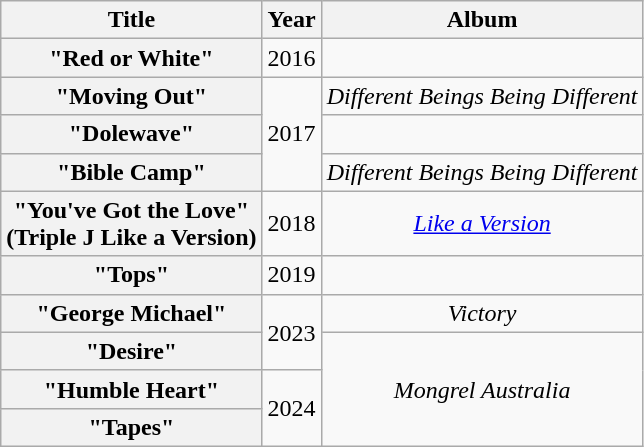<table class="wikitable plainrowheaders" style="text-align:center">
<tr>
<th scope="col" rowspan="1">Title</th>
<th scope="col" rowspan="1">Year</th>
<th scope="col" rowspan="1">Album</th>
</tr>
<tr>
<th scope="row">"Red or White"</th>
<td>2016</td>
<td></td>
</tr>
<tr>
<th scope="row">"Moving Out"</th>
<td rowspan="3">2017</td>
<td><em>Different Beings Being Different</em></td>
</tr>
<tr>
<th scope="row">"Dolewave"</th>
<td></td>
</tr>
<tr>
<th scope="row">"Bible Camp"</th>
<td><em>Different Beings Being Different</em></td>
</tr>
<tr>
<th scope="row">"You've Got the Love"<br> (Triple J Like a Version)</th>
<td>2018</td>
<td><em><a href='#'>Like a Version</a></em></td>
</tr>
<tr>
<th scope="row">"Tops"</th>
<td>2019</td>
<td></td>
</tr>
<tr>
<th scope="row">"George Michael"</th>
<td rowspan="2">2023</td>
<td><em>Victory</em></td>
</tr>
<tr>
<th scope="row">"Desire"</th>
<td rowspan="3"><em>Mongrel Australia</em></td>
</tr>
<tr>
<th scope="row">"Humble Heart"</th>
<td rowspan="2">2024</td>
</tr>
<tr>
<th scope="row">"Tapes"</th>
</tr>
</table>
